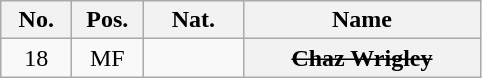<table class="wikitable plainrowheaders" style="text-align:center">
<tr>
<th width=40>No.</th>
<th width=40>Pos.</th>
<th width=60>Nat.</th>
<th width=150 scope=col>Name</th>
</tr>
<tr>
<td>18</td>
<td>MF</td>
<td align=left></td>
<th scope=row><s>Chaz Wrigley</s> </th>
</tr>
</table>
